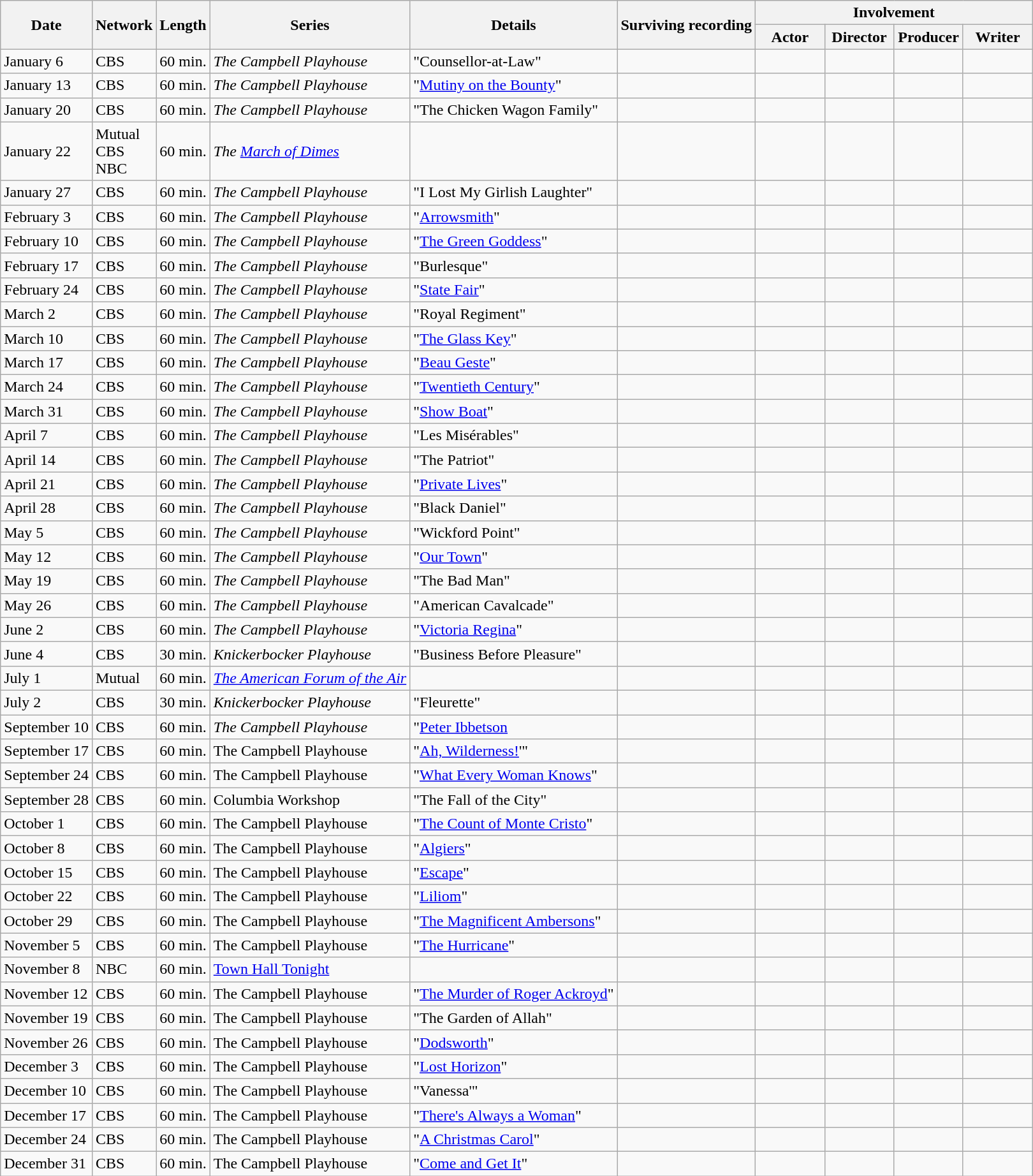<table class="wikitable">
<tr>
<th rowspan="2" style="width:33px;">Date</th>
<th rowspan="2">Network</th>
<th rowspan="2">Length</th>
<th rowspan="2">Series</th>
<th rowspan="2">Details</th>
<th rowspan="2">Surviving recording</th>
<th colspan="4">Involvement</th>
</tr>
<tr>
<th width=65>Actor</th>
<th width=65>Director</th>
<th width=65>Producer</th>
<th width=65>Writer</th>
</tr>
<tr style="text-align:center;">
<td style="text-align:left;">January 6</td>
<td style="text-align:left;">CBS</td>
<td style="text-align:left;">60 min.</td>
<td style="text-align:left;"><em>The Campbell Playhouse</em></td>
<td style="text-align:left;">"Counsellor-at-Law" </td>
<td></td>
<td></td>
<td></td>
<td></td>
<td></td>
</tr>
<tr style="text-align:center;">
<td style="text-align:left;">January 13</td>
<td style="text-align:left;">CBS</td>
<td style="text-align:left;">60 min.</td>
<td style="text-align:left;"><em>The Campbell Playhouse</em></td>
<td style="text-align:left;">"<a href='#'>Mutiny on the Bounty</a>" </td>
<td></td>
<td></td>
<td></td>
<td></td>
<td></td>
</tr>
<tr style="text-align:center;">
<td style="text-align:left;">January 20</td>
<td style="text-align:left;">CBS</td>
<td style="text-align:left;">60 min.</td>
<td style="text-align:left;"><em>The Campbell Playhouse</em></td>
<td style="text-align:left;">"The Chicken Wagon Family" </td>
<td></td>
<td></td>
<td></td>
<td></td>
<td></td>
</tr>
<tr style="text-align:center;">
<td style="text-align:left;">January 22</td>
<td style="text-align:left;">Mutual<br>CBS<br>NBC</td>
<td style="text-align:left;">60 min.</td>
<td style="text-align:left;"><em>The <a href='#'>March of Dimes</a></em></td>
<td style="text-align:left;"> </td>
<td></td>
<td></td>
<td></td>
<td></td>
<td></td>
</tr>
<tr style="text-align:center;">
<td style="text-align:left;">January 27</td>
<td style="text-align:left;">CBS</td>
<td style="text-align:left;">60 min.</td>
<td style="text-align:left;"><em>The Campbell Playhouse</em></td>
<td style="text-align:left;">"I Lost My Girlish Laughter" </td>
<td></td>
<td></td>
<td></td>
<td></td>
<td></td>
</tr>
<tr style="text-align:center;">
<td style="text-align:left;">February 3</td>
<td style="text-align:left;">CBS</td>
<td style="text-align:left;">60 min.</td>
<td style="text-align:left;"><em>The Campbell Playhouse</em></td>
<td style="text-align:left;">"<a href='#'>Arrowsmith</a>" </td>
<td></td>
<td></td>
<td></td>
<td></td>
<td></td>
</tr>
<tr style="text-align:center;">
<td style="text-align:left;">February 10</td>
<td style="text-align:left;">CBS</td>
<td style="text-align:left;">60 min.</td>
<td style="text-align:left;"><em>The Campbell Playhouse</em></td>
<td style="text-align:left;">"<a href='#'>The Green Goddess</a>" </td>
<td></td>
<td></td>
<td></td>
<td></td>
<td></td>
</tr>
<tr style="text-align:center;">
<td style="text-align:left;">February 17</td>
<td style="text-align:left;">CBS</td>
<td style="text-align:left;">60 min.</td>
<td style="text-align:left;"><em>The Campbell Playhouse</em></td>
<td style="text-align:left;">"Burlesque" </td>
<td></td>
<td></td>
<td></td>
<td></td>
<td></td>
</tr>
<tr style="text-align:center;">
<td style="text-align:left;">February 24</td>
<td style="text-align:left;">CBS</td>
<td style="text-align:left;">60 min.</td>
<td style="text-align:left;"><em>The Campbell Playhouse</em></td>
<td style="text-align:left;">"<a href='#'>State Fair</a>"  </td>
<td></td>
<td></td>
<td></td>
<td></td>
<td></td>
</tr>
<tr style="text-align:center;">
<td style="text-align:left;">March 2</td>
<td style="text-align:left;">CBS</td>
<td style="text-align:left;">60 min.</td>
<td style="text-align:left;"><em>The Campbell Playhouse</em></td>
<td style="text-align:left;">"Royal Regiment" </td>
<td></td>
<td></td>
<td></td>
<td></td>
<td></td>
</tr>
<tr style="text-align:center;">
<td style="text-align:left;">March 10</td>
<td style="text-align:left;">CBS</td>
<td style="text-align:left;">60 min.</td>
<td style="text-align:left;"><em>The Campbell Playhouse</em></td>
<td style="text-align:left;">"<a href='#'>The Glass Key</a>" </td>
<td></td>
<td></td>
<td></td>
<td></td>
<td></td>
</tr>
<tr style="text-align:center;">
<td style="text-align:left;">March 17</td>
<td style="text-align:left;">CBS</td>
<td style="text-align:left;">60 min.</td>
<td style="text-align:left;"><em>The Campbell Playhouse</em></td>
<td style="text-align:left;">"<a href='#'>Beau Geste</a>" </td>
<td></td>
<td></td>
<td></td>
<td></td>
<td></td>
</tr>
<tr style="text-align:center;">
<td style="text-align:left;">March 24</td>
<td style="text-align:left;">CBS</td>
<td style="text-align:left;">60 min.</td>
<td style="text-align:left;"><em>The Campbell Playhouse</em></td>
<td style="text-align:left;">"<a href='#'>Twentieth Century</a>" </td>
<td></td>
<td></td>
<td></td>
<td></td>
<td></td>
</tr>
<tr style="text-align:center;">
<td style="text-align:left;">March 31</td>
<td style="text-align:left;">CBS</td>
<td style="text-align:left;">60 min.</td>
<td style="text-align:left;"><em>The Campbell Playhouse</em></td>
<td style="text-align:left;">"<a href='#'>Show Boat</a>" </td>
<td></td>
<td></td>
<td></td>
<td></td>
<td></td>
</tr>
<tr style="text-align:center;">
<td style="text-align:left;">April 7</td>
<td style="text-align:left;">CBS</td>
<td style="text-align:left;">60 min.</td>
<td style="text-align:left;"><em>The Campbell Playhouse</em></td>
<td style="text-align:left;">"Les Misérables" </td>
<td></td>
<td></td>
<td></td>
<td></td>
<td></td>
</tr>
<tr style="text-align:center;">
<td style="text-align:left;">April 14</td>
<td style="text-align:left;">CBS</td>
<td style="text-align:left;">60 min.</td>
<td style="text-align:left;"><em>The Campbell Playhouse</em></td>
<td style="text-align:left;">"The Patriot" </td>
<td></td>
<td></td>
<td></td>
<td></td>
<td></td>
</tr>
<tr style="text-align:center;">
<td style="text-align:left;">April 21</td>
<td style="text-align:left;">CBS</td>
<td style="text-align:left;">60 min.</td>
<td style="text-align:left;"><em>The Campbell Playhouse</em></td>
<td style="text-align:left;">"<a href='#'>Private Lives</a>" </td>
<td></td>
<td></td>
<td></td>
<td></td>
<td></td>
</tr>
<tr style="text-align:center;">
<td style="text-align:left;">April 28</td>
<td style="text-align:left;">CBS</td>
<td style="text-align:left;">60 min.</td>
<td style="text-align:left;"><em>The Campbell Playhouse</em></td>
<td style="text-align:left;">"Black Daniel" </td>
<td></td>
<td></td>
<td></td>
<td></td>
<td></td>
</tr>
<tr style="text-align:center;">
<td style="text-align:left;">May 5</td>
<td style="text-align:left;">CBS</td>
<td style="text-align:left;">60 min.</td>
<td style="text-align:left;"><em>The Campbell Playhouse</em></td>
<td style="text-align:left;">"Wickford Point" </td>
<td></td>
<td></td>
<td></td>
<td></td>
<td></td>
</tr>
<tr style="text-align:center;">
<td style="text-align:left;">May 12</td>
<td style="text-align:left;">CBS</td>
<td style="text-align:left;">60 min.</td>
<td style="text-align:left;"><em>The Campbell Playhouse</em></td>
<td style="text-align:left;">"<a href='#'>Our Town</a>"  </td>
<td></td>
<td></td>
<td></td>
<td></td>
<td></td>
</tr>
<tr style="text-align:center;">
<td style="text-align:left;">May 19</td>
<td style="text-align:left;">CBS</td>
<td style="text-align:left;">60 min.</td>
<td style="text-align:left;"><em>The Campbell Playhouse</em></td>
<td style="text-align:left;">"The Bad Man" </td>
<td></td>
<td></td>
<td></td>
<td></td>
<td></td>
</tr>
<tr style="text-align:center;">
<td style="text-align:left;">May 26</td>
<td style="text-align:left;">CBS</td>
<td style="text-align:left;">60 min.</td>
<td style="text-align:left;"><em>The Campbell Playhouse</em></td>
<td style="text-align:left;">"American Cavalcade" </td>
<td></td>
<td></td>
<td></td>
<td></td>
<td></td>
</tr>
<tr style="text-align:center;">
<td style="text-align:left;">June 2</td>
<td style="text-align:left;">CBS</td>
<td style="text-align:left;">60 min.</td>
<td style="text-align:left;"><em>The Campbell Playhouse</em></td>
<td style="text-align:left;">"<a href='#'>Victoria Regina</a>" </td>
<td></td>
<td></td>
<td></td>
<td></td>
<td></td>
</tr>
<tr style="text-align:center;">
<td style="text-align:left;">June 4</td>
<td style="text-align:left;">CBS</td>
<td style="text-align:left;">30 min.</td>
<td style="text-align:left;"><em>Knickerbocker Playhouse</em></td>
<td style="text-align:left;">"Business Before Pleasure" </td>
<td></td>
<td></td>
<td></td>
<td></td>
<td></td>
</tr>
<tr style="text-align:center;">
<td style="text-align:left;">July 1</td>
<td style="text-align:left;">Mutual</td>
<td style="text-align:left;">60 min.</td>
<td style="text-align:left;"><em><a href='#'>The American Forum of the Air</a></em></td>
<td style="text-align:left;"> </td>
<td></td>
<td></td>
<td></td>
<td></td>
<td></td>
</tr>
<tr style="text-align:center;">
<td style="text-align:left;">July 2</td>
<td style="text-align:left;">CBS</td>
<td style="text-align:left;">30 min.</td>
<td style="text-align:left;"><em>Knickerbocker Playhouse</em></td>
<td style="text-align:left;">"Fleurette" </td>
<td></td>
<td></td>
<td></td>
<td></td>
<td></td>
</tr>
<tr style="text-align:center;">
<td style="text-align:left;">September 10</td>
<td style="text-align:left;">CBS</td>
<td style="text-align:left;">60 min.</td>
<td style="text-align:left;"><em>The Campbell Playhouse</em></td>
<td style="text-align:left;">"<a href='#'>Peter Ibbetson</a><em> </td>
<td></td>
<td></td>
<td></td>
<td></td>
<td></td>
</tr>
<tr style="text-align:center;">
<td style="text-align:left;">September 17</td>
<td style="text-align:left;">CBS</td>
<td style="text-align:left;">60 min.</td>
<td style="text-align:left;"></em>The Campbell Playhouse<em></td>
<td style="text-align:left;">"<a href='#'>Ah, Wilderness!</a>'" </td>
<td></td>
<td></td>
<td></td>
<td></td>
<td></td>
</tr>
<tr style="text-align:center;">
<td style="text-align:left;">September 24</td>
<td style="text-align:left;">CBS</td>
<td style="text-align:left;">60 min.</td>
<td style="text-align:left;"></em>The Campbell Playhouse<em></td>
<td style="text-align:left;">"<a href='#'>What Every Woman Knows</a>" </td>
<td></td>
<td></td>
<td></td>
<td></td>
<td></td>
</tr>
<tr style="text-align:center;">
<td style="text-align:left;">September 28</td>
<td style="text-align:left;">CBS</td>
<td style="text-align:left;">60 min.</td>
<td style="text-align:left;"></em>Columbia Workshop<em></td>
<td style="text-align:left;">"The Fall of the City" </td>
<td></td>
<td></td>
<td></td>
<td></td>
</tr>
<tr style="text-align:center;">
<td style="text-align:left;">October 1</td>
<td style="text-align:left;">CBS</td>
<td style="text-align:left;">60 min.</td>
<td style="text-align:left;"></em>The Campbell Playhouse<em></td>
<td style="text-align:left;">"<a href='#'>The Count of Monte Cristo</a>" </td>
<td></td>
<td></td>
<td></td>
<td></td>
<td></td>
</tr>
<tr style="text-align:center;">
<td style="text-align:left;">October 8</td>
<td style="text-align:left;">CBS</td>
<td style="text-align:left;">60 min.</td>
<td style="text-align:left;"></em>The Campbell Playhouse<em></td>
<td style="text-align:left;">"<a href='#'>Algiers</a>"  </td>
<td></td>
<td></td>
<td></td>
<td></td>
<td></td>
</tr>
<tr style="text-align:center;">
<td style="text-align:left;">October 15</td>
<td style="text-align:left;">CBS</td>
<td style="text-align:left;">60 min.</td>
<td style="text-align:left;"></em>The Campbell Playhouse<em></td>
<td style="text-align:left;">"<a href='#'>Escape</a>" </td>
<td></td>
<td></td>
<td></td>
<td></td>
<td></td>
</tr>
<tr style="text-align:center;">
<td style="text-align:left;">October 22</td>
<td style="text-align:left;">CBS</td>
<td style="text-align:left;">60 min.</td>
<td style="text-align:left;"></em>The Campbell Playhouse<em></td>
<td style="text-align:left;">"<a href='#'>Liliom</a>" </td>
<td></td>
<td></td>
<td></td>
<td></td>
<td></td>
</tr>
<tr style="text-align:center;">
<td style="text-align:left;">October 29</td>
<td style="text-align:left;">CBS</td>
<td style="text-align:left;">60 min.</td>
<td style="text-align:left;"></em>The Campbell Playhouse<em></td>
<td style="text-align:left;">"<a href='#'>The Magnificent Ambersons</a>" </td>
<td></td>
<td></td>
<td></td>
<td></td>
<td></td>
</tr>
<tr style="text-align:center;">
<td style="text-align:left;">November 5</td>
<td style="text-align:left;">CBS</td>
<td style="text-align:left;">60 min.</td>
<td style="text-align:left;"></em>The Campbell Playhouse<em></td>
<td style="text-align:left;">"<a href='#'>The Hurricane</a>" </td>
<td></td>
<td></td>
<td></td>
<td></td>
<td></td>
</tr>
<tr style="text-align:center;">
<td style="text-align:left;">November 8</td>
<td style="text-align:left;">NBC</td>
<td style="text-align:left;">60 min.</td>
<td style="text-align:left;"></em><a href='#'>Town Hall Tonight</a><em></td>
<td style="text-align:left;"> </td>
<td></td>
<td></td>
<td></td>
<td></td>
<td></td>
</tr>
<tr style="text-align:center;">
<td style="text-align:left;">November 12</td>
<td style="text-align:left;">CBS</td>
<td style="text-align:left;">60 min.</td>
<td style="text-align:left;"></em>The Campbell Playhouse<em></td>
<td style="text-align:left;">"<a href='#'>The Murder of Roger Ackroyd</a>" </td>
<td></td>
<td></td>
<td></td>
<td></td>
<td></td>
</tr>
<tr style="text-align:center;">
<td style="text-align:left;">November 19</td>
<td style="text-align:left;">CBS</td>
<td style="text-align:left;">60 min.</td>
<td style="text-align:left;"></em>The Campbell Playhouse<em></td>
<td style="text-align:left;">"The Garden of Allah" </td>
<td></td>
<td></td>
<td></td>
<td></td>
<td></td>
</tr>
<tr style="text-align:center;">
<td style="text-align:left;">November 26</td>
<td style="text-align:left;">CBS</td>
<td style="text-align:left;">60 min.</td>
<td style="text-align:left;"></em>The Campbell Playhouse<em></td>
<td style="text-align:left;">"<a href='#'>Dodsworth</a>" </td>
<td></td>
<td></td>
<td></td>
<td></td>
<td></td>
</tr>
<tr style="text-align:center;">
<td style="text-align:left;">December 3</td>
<td style="text-align:left;">CBS</td>
<td style="text-align:left;">60 min.</td>
<td style="text-align:left;"></em>The Campbell Playhouse<em></td>
<td style="text-align:left;">"<a href='#'>Lost Horizon</a>" </td>
<td></td>
<td></td>
<td></td>
<td></td>
<td></td>
</tr>
<tr style="text-align:center;">
<td style="text-align:left;">December 10</td>
<td style="text-align:left;">CBS</td>
<td style="text-align:left;">60 min.</td>
<td style="text-align:left;"></em>The Campbell Playhouse<em></td>
<td style="text-align:left;">"Vanessa'" </td>
<td></td>
<td></td>
<td></td>
<td></td>
<td></td>
</tr>
<tr style="text-align:center;">
<td style="text-align:left;">December 17</td>
<td style="text-align:left;">CBS</td>
<td style="text-align:left;">60 min.</td>
<td style="text-align:left;"></em>The Campbell Playhouse<em></td>
<td style="text-align:left;">"<a href='#'>There's Always a Woman</a>" </td>
<td></td>
<td></td>
<td></td>
<td></td>
<td></td>
</tr>
<tr style="text-align:center;">
<td style="text-align:left;">December 24</td>
<td style="text-align:left;">CBS</td>
<td style="text-align:left;">60 min.</td>
<td style="text-align:left;"></em>The Campbell Playhouse<em></td>
<td style="text-align:left;">"<a href='#'>A Christmas Carol</a>"  </td>
<td></td>
<td></td>
<td></td>
<td></td>
<td></td>
</tr>
<tr style="text-align:center;">
<td style="text-align:left;">December 31</td>
<td style="text-align:left;">CBS</td>
<td style="text-align:left;">60 min.</td>
<td style="text-align:left;"></em>The Campbell Playhouse<em></td>
<td style="text-align:left;">"<a href='#'>Come and Get It</a>" </td>
<td></td>
<td></td>
<td></td>
<td></td>
<td></td>
</tr>
</table>
